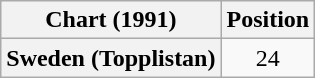<table class="wikitable plainrowheaders" style="text-align:center">
<tr>
<th>Chart (1991)</th>
<th>Position</th>
</tr>
<tr>
<th scope="row">Sweden (Topplistan)</th>
<td>24</td>
</tr>
</table>
